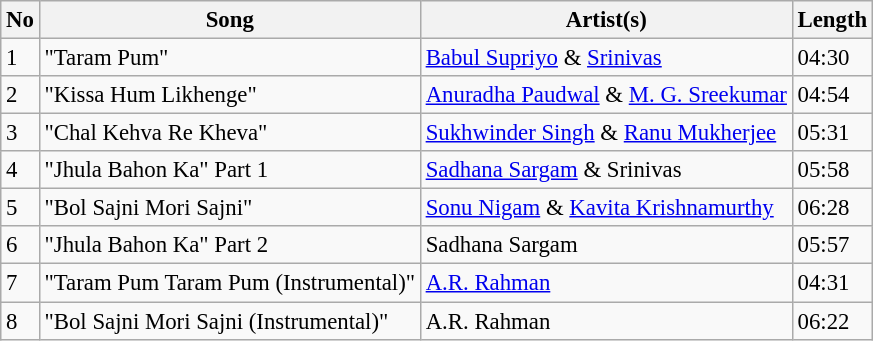<table class="wikitable tracklist" style="font-size:95%;">
<tr>
<th>No</th>
<th>Song</th>
<th>Artist(s)</th>
<th>Length</th>
</tr>
<tr>
<td>1</td>
<td>"Taram Pum"</td>
<td><a href='#'>Babul Supriyo</a> & <a href='#'>Srinivas</a></td>
<td>04:30</td>
</tr>
<tr>
<td>2</td>
<td>"Kissa Hum Likhenge"</td>
<td><a href='#'>Anuradha Paudwal</a> & <a href='#'>M. G. Sreekumar</a></td>
<td>04:54</td>
</tr>
<tr>
<td>3</td>
<td>"Chal Kehva Re Kheva"</td>
<td><a href='#'>Sukhwinder Singh</a> & <a href='#'>Ranu Mukherjee</a></td>
<td>05:31</td>
</tr>
<tr>
<td>4</td>
<td>"Jhula Bahon Ka" Part 1</td>
<td><a href='#'>Sadhana Sargam</a> & Srinivas</td>
<td>05:58</td>
</tr>
<tr>
<td>5</td>
<td>"Bol Sajni Mori Sajni"</td>
<td><a href='#'>Sonu Nigam</a> & <a href='#'>Kavita Krishnamurthy</a></td>
<td>06:28</td>
</tr>
<tr>
<td>6</td>
<td>"Jhula Bahon Ka" Part 2</td>
<td>Sadhana Sargam</td>
<td>05:57</td>
</tr>
<tr>
<td>7</td>
<td>"Taram Pum Taram Pum (Instrumental)"</td>
<td><a href='#'>A.R. Rahman</a></td>
<td>04:31</td>
</tr>
<tr>
<td>8</td>
<td>"Bol Sajni Mori Sajni (Instrumental)"</td>
<td>A.R. Rahman</td>
<td>06:22</td>
</tr>
</table>
